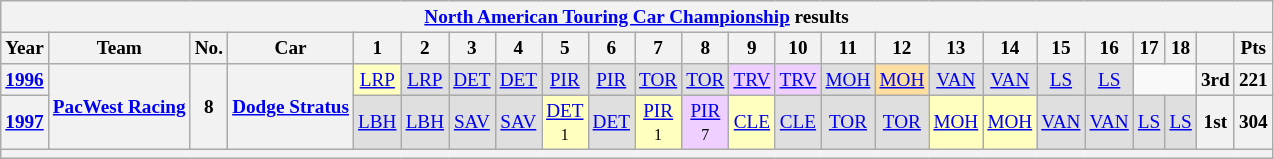<table class="wikitable" style="text-align:center; font-size:80%">
<tr>
<th colspan=45><a href='#'>North American Touring Car Championship</a> results</th>
</tr>
<tr>
<th>Year</th>
<th>Team</th>
<th>No.</th>
<th>Car</th>
<th>1</th>
<th>2</th>
<th>3</th>
<th>4</th>
<th>5</th>
<th>6</th>
<th>7</th>
<th>8</th>
<th>9</th>
<th>10</th>
<th>11</th>
<th>12</th>
<th>13</th>
<th>14</th>
<th>15</th>
<th>16</th>
<th>17</th>
<th>18</th>
<th></th>
<th>Pts</th>
</tr>
<tr>
<th><a href='#'>1996</a></th>
<th rowspan=2><a href='#'>PacWest Racing</a></th>
<th rowspan=2>8</th>
<th rowspan=2><a href='#'>Dodge Stratus</a></th>
<td style="background:#FFFFBF;"><a href='#'>LRP</a><br></td>
<td style="background:#DFDFDF;"><a href='#'>LRP</a><br></td>
<td style="background:#DFDFDF;"><a href='#'>DET</a><br></td>
<td style="background:#DFDFDF;"><a href='#'>DET</a><br></td>
<td style="background:#DFDFDF;"><a href='#'>PIR</a><br></td>
<td style="background:#DFDFDF;"><a href='#'>PIR</a><br></td>
<td style="background:#DFDFDF;"><a href='#'>TOR</a><br></td>
<td style="background:#DFDFDF;"><a href='#'>TOR</a><br></td>
<td style="background:#EFCFFF;"><a href='#'>TRV</a><br></td>
<td style="background:#EFCFFF;"><a href='#'>TRV</a><br></td>
<td style="background:#DFDFDF;"><a href='#'>MOH</a><br></td>
<td style="background:#FFDF9F;"><a href='#'>MOH</a><br></td>
<td style="background:#DFDFDF;"><a href='#'>VAN</a><br></td>
<td style="background:#DFDFDF;"><a href='#'>VAN</a><br></td>
<td style="background:#DFDFDF;"><a href='#'>LS</a><br></td>
<td style="background:#DFDFDF;"><a href='#'>LS</a><br></td>
<td colspan=2></td>
<th>3rd</th>
<th>221</th>
</tr>
<tr>
<th><a href='#'>1997</a></th>
<td style="background:#DFDFDF;"><a href='#'>LBH</a><br></td>
<td style="background:#DFDFDF;"><a href='#'>LBH</a><br></td>
<td style="background:#DFDFDF;"><a href='#'>SAV</a><br></td>
<td style="background:#DFDFDF;"><a href='#'>SAV</a><br></td>
<td style="background:#FFFFBF;"><a href='#'>DET</a><br><small>1</small></td>
<td style="background:#DFDFDF;"><a href='#'>DET</a><br></td>
<td style="background:#FFFFBF;"><a href='#'>PIR</a><br><small>1</small></td>
<td style="background:#EFCFFF;"><a href='#'>PIR</a><br><small>7</small></td>
<td style="background:#FFFFBF;"><a href='#'>CLE</a><br></td>
<td style="background:#DFDFDF;"><a href='#'>CLE</a><br></td>
<td style="background:#DFDFDF;"><a href='#'>TOR</a><br></td>
<td style="background:#DFDFDF;"><a href='#'>TOR</a><br></td>
<td style="background:#FFFFBF;"><a href='#'>MOH</a><br></td>
<td style="background:#FFFFBF;"><a href='#'>MOH</a><br></td>
<td style="background:#DFDFDF;"><a href='#'>VAN</a><br></td>
<td style="background:#DFDFDF;"><a href='#'>VAN</a><br></td>
<td style="background:#DFDFDF;"><a href='#'>LS</a><br></td>
<td style="background:#DFDFDF;"><a href='#'>LS</a><br></td>
<th>1st</th>
<th>304</th>
</tr>
<tr>
<th colspan="24"></th>
</tr>
</table>
